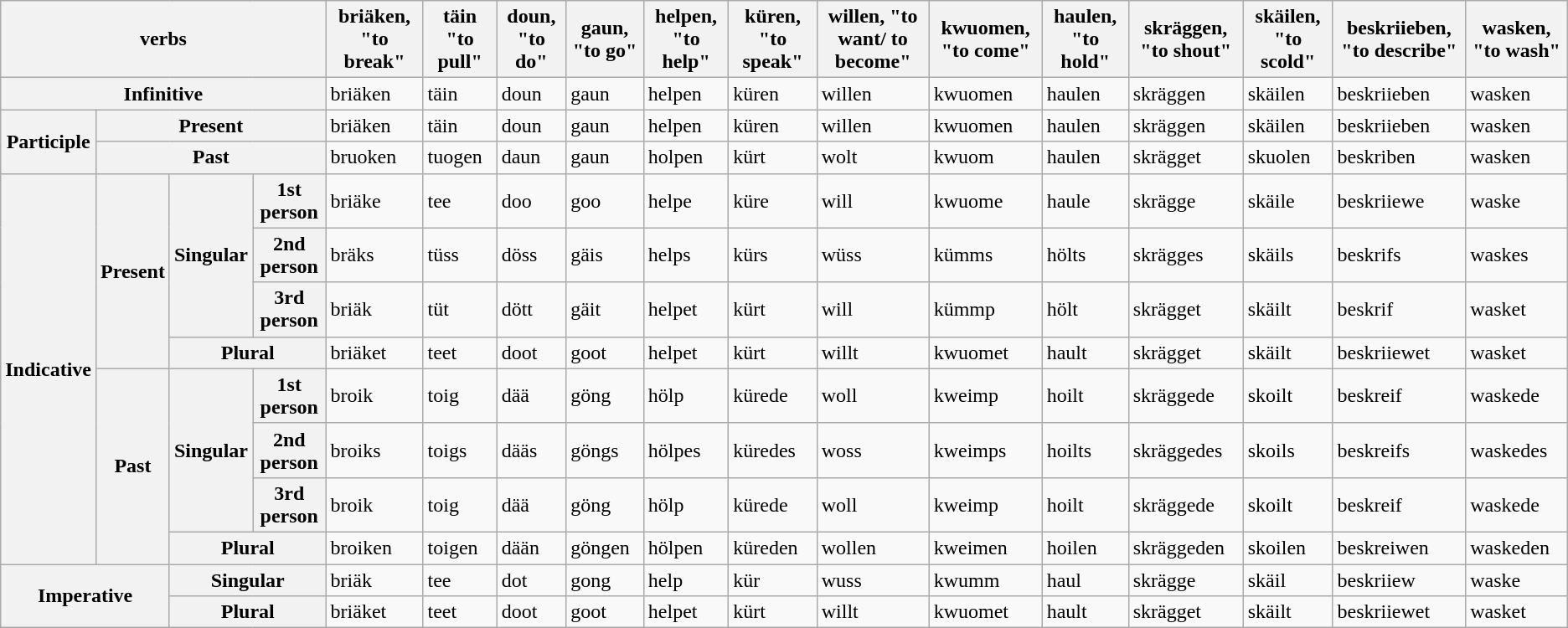<table class="wikitable mw-collapsible">
<tr>
<th colspan="4">verbs</th>
<th>briäken, "to break"</th>
<th>täin "to pull"</th>
<th>doun, "to do"</th>
<th>gaun, "to go"</th>
<th>helpen, "to help"</th>
<th>küren, "to speak"</th>
<th>willen, "to want/ to become"</th>
<th>kwuomen, "to come"</th>
<th>haulen, "to hold"</th>
<th>skräggen, "to shout"</th>
<th>skäilen, "to scold"</th>
<th>beskriieben, "to describe"</th>
<th>wasken, "to wash"</th>
</tr>
<tr>
<th colspan="4">Infinitive</th>
<td>briäken</td>
<td>täin</td>
<td>doun</td>
<td>gaun</td>
<td>helpen</td>
<td>küren</td>
<td>willen</td>
<td>kwuomen</td>
<td>haulen</td>
<td>skräggen</td>
<td>skäilen</td>
<td>beskriieben</td>
<td>wasken</td>
</tr>
<tr>
<th rowspan="2">Participle</th>
<th colspan="3">Present</th>
<td>briäken</td>
<td>täin</td>
<td>doun</td>
<td>gaun</td>
<td>helpen</td>
<td>küren</td>
<td>willen</td>
<td>kwuomen</td>
<td>haulen</td>
<td>skräggen</td>
<td>skäilen</td>
<td>beskriieben</td>
<td>wasken</td>
</tr>
<tr>
<th colspan="3">Past</th>
<td>bruoken</td>
<td>tuogen</td>
<td>daun</td>
<td>gaun</td>
<td>holpen</td>
<td>kürt</td>
<td>wolt</td>
<td>kwuom</td>
<td>haulen</td>
<td>skrägget</td>
<td>skuolen</td>
<td>beskriben</td>
<td>wasken</td>
</tr>
<tr>
<th rowspan="8">Indicative</th>
<th rowspan="4">Present</th>
<th rowspan="3">Singular</th>
<th>1st person</th>
<td>briäke</td>
<td>tee</td>
<td>doo</td>
<td>goo</td>
<td>helpe</td>
<td>küre</td>
<td>will</td>
<td>kwuome</td>
<td>haule</td>
<td>skrägge</td>
<td>skäile</td>
<td>beskriiewe</td>
<td>waske</td>
</tr>
<tr>
<th>2nd person</th>
<td>bräks</td>
<td>tüss</td>
<td>döss</td>
<td>gäis</td>
<td>helps</td>
<td>kürs</td>
<td>wüss</td>
<td>kümms</td>
<td>hölts</td>
<td>skrägges</td>
<td>skäils</td>
<td>beskrifs</td>
<td>waskes</td>
</tr>
<tr>
<th>3rd person</th>
<td>briäk</td>
<td>tüt</td>
<td>dött</td>
<td>gäit</td>
<td>helpet</td>
<td>kürt</td>
<td>will</td>
<td>kümmp</td>
<td>hölt</td>
<td>skrägget</td>
<td>skäilt</td>
<td>beskrif</td>
<td>wasket</td>
</tr>
<tr>
<th colspan="2">Plural</th>
<td>briäket</td>
<td>teet</td>
<td>doot</td>
<td>goot</td>
<td>helpet</td>
<td>kürt</td>
<td>willt</td>
<td>kwuomet</td>
<td>hault</td>
<td>skrägget</td>
<td>skäilt</td>
<td>beskriiewet</td>
<td>wasket</td>
</tr>
<tr>
<th rowspan="4">Past</th>
<th rowspan="3">Singular</th>
<th>1st person</th>
<td>broik</td>
<td>toig</td>
<td>dää</td>
<td>göng</td>
<td>hölp</td>
<td>kürede</td>
<td>woll</td>
<td>kweimp</td>
<td>hoilt</td>
<td>skräggede</td>
<td>skoilt</td>
<td>beskreif</td>
<td>waskede</td>
</tr>
<tr>
<th>2nd person</th>
<td>broiks</td>
<td>toigs</td>
<td>dääs</td>
<td>göngs</td>
<td>hölpes</td>
<td>küredes</td>
<td>woss</td>
<td>kweimps</td>
<td>hoilts</td>
<td>skräggedes</td>
<td>skoils</td>
<td>beskreifs</td>
<td>waskedes</td>
</tr>
<tr>
<th>3rd person</th>
<td>broik</td>
<td>toig</td>
<td>dää</td>
<td>göng</td>
<td>hölp</td>
<td>kürede</td>
<td>woll</td>
<td>kweimp</td>
<td>hoilt</td>
<td>skräggede</td>
<td>skoilt</td>
<td>beskreif</td>
<td>waskede</td>
</tr>
<tr>
<th colspan="2">Plural</th>
<td>broiken</td>
<td>toigen</td>
<td>dään</td>
<td>göngen</td>
<td>hölpen</td>
<td>küreden</td>
<td>wollen</td>
<td>kweimen</td>
<td>hoilen</td>
<td>skräggeden</td>
<td>skoilen</td>
<td>beskreiwen</td>
<td>waskeden</td>
</tr>
<tr>
<th colspan="2" rowspan="2">Imperative</th>
<th colspan="2">Singular</th>
<td>briäk</td>
<td>tee</td>
<td>dot</td>
<td>gong</td>
<td>help</td>
<td>kür</td>
<td>wuss</td>
<td>kwumm</td>
<td>haul</td>
<td>skrägge</td>
<td>skäil</td>
<td>beskriiew</td>
<td>waske</td>
</tr>
<tr>
<th colspan="2">Plural</th>
<td>briäket</td>
<td>teet</td>
<td>doot</td>
<td>goot</td>
<td>helpet</td>
<td>kürt</td>
<td>willt</td>
<td>kwuomet</td>
<td>hault</td>
<td>skrägget</td>
<td>skäilt</td>
<td>beskriiewet</td>
<td>wasket</td>
</tr>
</table>
